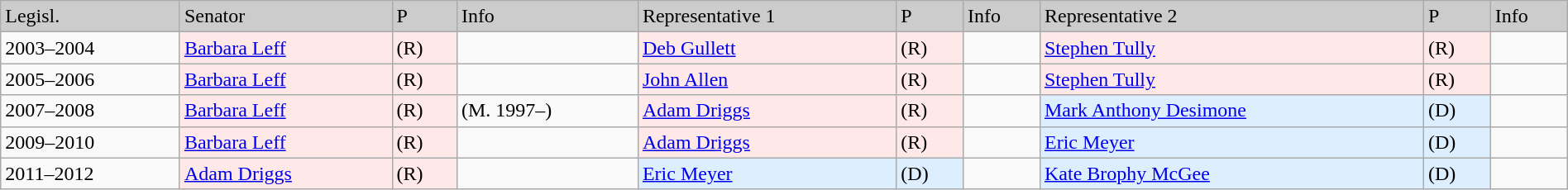<table class=wikitable width="100%" border="1">
<tr style="background-color:#cccccc;">
<td>Legisl.</td>
<td>Senator</td>
<td>P</td>
<td>Info</td>
<td>Representative 1</td>
<td>P</td>
<td>Info</td>
<td>Representative 2</td>
<td>P</td>
<td>Info</td>
</tr>
<tr>
<td>2003–2004</td>
<td style="background:#FFE8E8"><a href='#'>Barbara Leff</a></td>
<td style="background:#FFE8E8">(R)</td>
<td></td>
<td style="background:#FFE8E8"><a href='#'>Deb Gullett</a></td>
<td style="background:#FFE8E8">(R)</td>
<td></td>
<td style="background:#FFE8E8"><a href='#'>Stephen Tully</a></td>
<td style="background:#FFE8E8">(R)</td>
<td></td>
</tr>
<tr>
<td>2005–2006</td>
<td style="background:#FFE8E8"><a href='#'>Barbara Leff</a></td>
<td style="background:#FFE8E8">(R)</td>
<td></td>
<td style="background:#FFE8E8"><a href='#'>John Allen</a></td>
<td style="background:#FFE8E8">(R)</td>
<td></td>
<td style="background:#FFE8E8"><a href='#'>Stephen Tully</a></td>
<td style="background:#FFE8E8">(R)</td>
<td></td>
</tr>
<tr>
<td>2007–2008</td>
<td style="background:#FFE8E8"><a href='#'>Barbara Leff</a></td>
<td style="background:#FFE8E8">(R)</td>
<td> (M. 1997–)</td>
<td style="background:#FFE8E8"><a href='#'>Adam Driggs</a></td>
<td style="background:#FFE8E8">(R)</td>
<td></td>
<td style="background:#DDEEFF"><a href='#'>Mark Anthony Desimone</a></td>
<td style="background:#DDEEFF">(D)</td>
<td></td>
</tr>
<tr>
<td>2009–2010</td>
<td style="background:#FFE8E8"><a href='#'>Barbara Leff</a></td>
<td style="background:#FFE8E8">(R)</td>
<td></td>
<td style="background:#FFE8E8"><a href='#'>Adam Driggs</a></td>
<td style="background:#FFE8E8">(R)</td>
<td></td>
<td style="background:#DDEEFF"><a href='#'>Eric Meyer</a></td>
<td style="background:#DDEEFF">(D)</td>
<td></td>
</tr>
<tr>
<td>2011–2012</td>
<td style="background:#FFE8E8"><a href='#'>Adam Driggs</a></td>
<td style="background:#FFE8E8">(R)</td>
<td></td>
<td style="background:#DDEEFF"><a href='#'>Eric Meyer</a></td>
<td style="background:#DDEEFF">(D)</td>
<td></td>
<td style="background:#DDEEFF"><a href='#'>Kate Brophy McGee</a></td>
<td style="background:#DDEEFF">(D)</td>
<td></td>
</tr>
</table>
